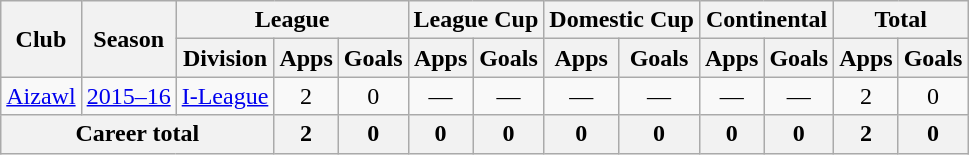<table class="wikitable" style="text-align: center;">
<tr>
<th rowspan="2">Club</th>
<th rowspan="2">Season</th>
<th colspan="3">League</th>
<th colspan="2">League Cup</th>
<th colspan="2">Domestic Cup</th>
<th colspan="2">Continental</th>
<th colspan="2">Total</th>
</tr>
<tr>
<th>Division</th>
<th>Apps</th>
<th>Goals</th>
<th>Apps</th>
<th>Goals</th>
<th>Apps</th>
<th>Goals</th>
<th>Apps</th>
<th>Goals</th>
<th>Apps</th>
<th>Goals</th>
</tr>
<tr>
<td rowspan="1"><a href='#'>Aizawl</a></td>
<td><a href='#'>2015–16</a></td>
<td><a href='#'>I-League</a></td>
<td>2</td>
<td>0</td>
<td>—</td>
<td>—</td>
<td>—</td>
<td>—</td>
<td>—</td>
<td>—</td>
<td>2</td>
<td>0</td>
</tr>
<tr>
<th colspan="3">Career total</th>
<th>2</th>
<th>0</th>
<th>0</th>
<th>0</th>
<th>0</th>
<th>0</th>
<th>0</th>
<th>0</th>
<th>2</th>
<th>0</th>
</tr>
</table>
